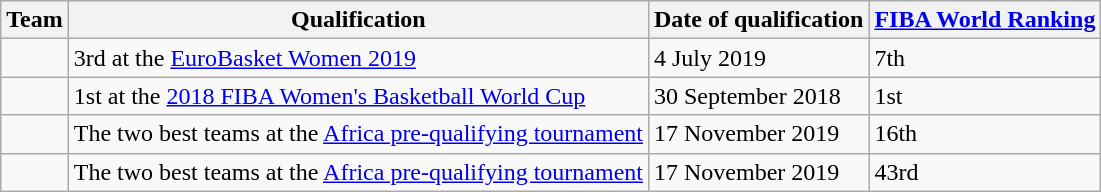<table class="wikitable sortable">
<tr>
<th>Team</th>
<th>Qualification</th>
<th>Date of qualification</th>
<th><a href='#'>FIBA World Ranking</a></th>
</tr>
<tr>
<td></td>
<td>3rd at the <a href='#'>EuroBasket Women 2019</a></td>
<td>4 July 2019</td>
<td>7th</td>
</tr>
<tr>
<td></td>
<td>1st at the <a href='#'>2018 FIBA Women's Basketball World Cup</a></td>
<td>30 September 2018</td>
<td>1st</td>
</tr>
<tr>
<td></td>
<td>The two best teams at the <a href='#'>Africa pre-qualifying tournament</a></td>
<td>17 November 2019</td>
<td>16th</td>
</tr>
<tr>
<td></td>
<td>The two best teams at the <a href='#'>Africa pre-qualifying tournament</a></td>
<td>17 November 2019</td>
<td>43rd</td>
</tr>
</table>
